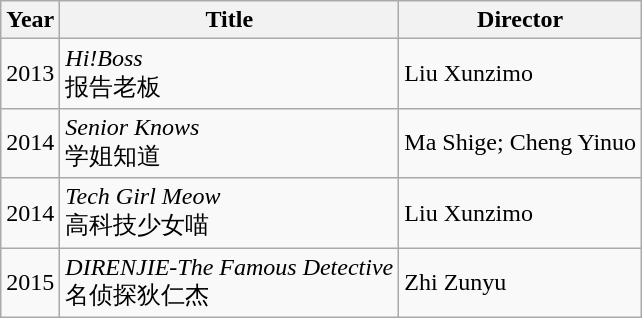<table class="wikitable sortable">
<tr>
<th>Year</th>
<th>Title</th>
<th>Director</th>
</tr>
<tr>
<td>2013</td>
<td><em>Hi!Boss</em><br>报告老板</td>
<td>Liu Xunzimo</td>
</tr>
<tr>
<td>2014</td>
<td><em>Senior Knows</em><br>学姐知道</td>
<td>Ma Shige; Cheng Yinuo</td>
</tr>
<tr>
<td>2014</td>
<td><em>Tech Girl Meow</em><br>高科技少女喵</td>
<td>Liu Xunzimo</td>
</tr>
<tr>
<td>2015</td>
<td><em>DIRENJIE-The Famous Detective</em><br>名侦探狄仁杰</td>
<td>Zhi Zunyu</td>
</tr>
</table>
